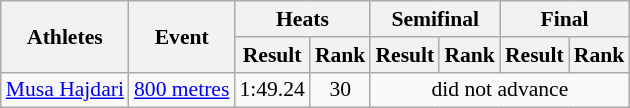<table class="wikitable" border="1" style="font-size:90%">
<tr>
<th rowspan="2">Athletes</th>
<th rowspan="2">Event</th>
<th colspan="2">Heats</th>
<th colspan="2">Semifinal</th>
<th colspan="2">Final</th>
</tr>
<tr>
<th>Result</th>
<th>Rank</th>
<th>Result</th>
<th>Rank</th>
<th>Result</th>
<th>Rank</th>
</tr>
<tr>
<td><a href='#'>Musa Hajdari</a></td>
<td><a href='#'>800 metres</a></td>
<td align=center>1:49.24</td>
<td align=center>30</td>
<td align=center colspan=4>did not advance</td>
</tr>
</table>
